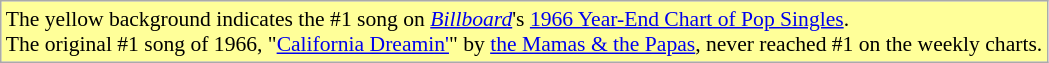<table class="wikitable" style="font-size:90%;">
<tr>
<td style="background-color:#FFFF99">The yellow background indicates the #1 song on <a href='#'><em>Billboard</em></a>'s <a href='#'>1966 Year-End Chart of Pop Singles</a>.<br>The original #1 song of 1966, "<a href='#'>California Dreamin'</a>" by <a href='#'>the Mamas & the Papas</a>, never reached #1 on the weekly charts.</td>
</tr>
</table>
